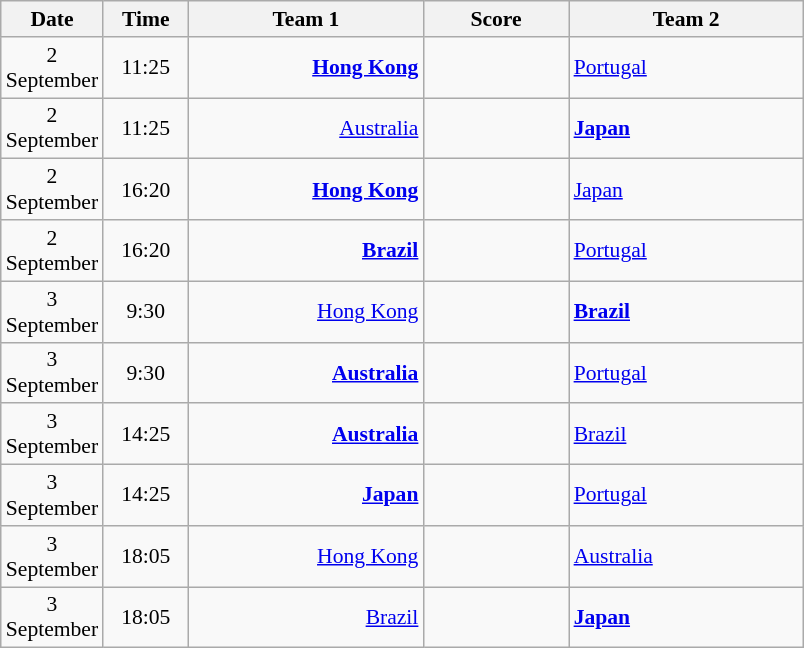<table class="wikitable" style="font-size:90%; text-align:center">
<tr>
<th width="50">Date</th>
<th width="50">Time</th>
<th width="150">Team 1</th>
<th width="90">Score</th>
<th width="150">Team 2</th>
</tr>
<tr>
<td>2 September</td>
<td>11:25</td>
<td align="right"><strong><a href='#'>Hong Kong</a> </strong></td>
<td> </td>
<td align="left"> <a href='#'>Portugal</a></td>
</tr>
<tr>
<td>2 September</td>
<td>11:25</td>
<td align="right"><a href='#'>Australia</a> </td>
<td> </td>
<td align="left"><strong> <a href='#'>Japan</a></strong></td>
</tr>
<tr>
<td>2 September</td>
<td>16:20</td>
<td align="right"><strong><a href='#'>Hong Kong</a> </strong></td>
<td> </td>
<td align="left"> <a href='#'>Japan</a></td>
</tr>
<tr>
<td>2 September</td>
<td>16:20</td>
<td align="right"><strong><a href='#'>Brazil</a> </strong></td>
<td> </td>
<td align="left"> <a href='#'>Portugal</a></td>
</tr>
<tr>
<td>3 September</td>
<td>9:30</td>
<td align="right"><a href='#'>Hong Kong</a> </td>
<td> </td>
<td align="left"><strong> <a href='#'>Brazil</a></strong></td>
</tr>
<tr>
<td>3 September</td>
<td>9:30</td>
<td align="right"><strong><a href='#'>Australia</a> </strong></td>
<td> </td>
<td align="left"> <a href='#'>Portugal</a></td>
</tr>
<tr>
<td>3 September</td>
<td>14:25</td>
<td align="right"><strong><a href='#'>Australia</a> </strong></td>
<td> </td>
<td align="left"> <a href='#'>Brazil</a></td>
</tr>
<tr>
<td>3 September</td>
<td>14:25</td>
<td align="right"><strong><a href='#'>Japan</a> </strong></td>
<td> </td>
<td align="left"> <a href='#'>Portugal</a></td>
</tr>
<tr>
<td>3 September</td>
<td>18:05</td>
<td align="right"><a href='#'>Hong Kong</a> </td>
<td> </td>
<td align="left"> <a href='#'>Australia</a></td>
</tr>
<tr>
<td>3 September</td>
<td>18:05</td>
<td align="right"><a href='#'>Brazil</a> </td>
<td> </td>
<td align="left"><strong> <a href='#'>Japan</a></strong></td>
</tr>
</table>
